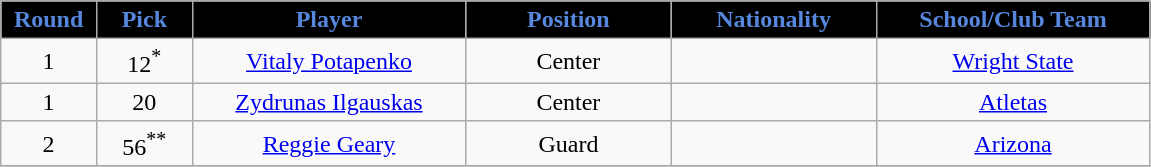<table class="wikitable sortable sortable">
<tr>
<th style="background:#000000;color:#5787DC;" width="7%">Round</th>
<th style="background:#000000;color:#5787DC;" width="7%">Pick</th>
<th style="background:#000000;color:#5787DC;" width="20%">Player</th>
<th style="background:#000000;color:#5787DC;" width="15%">Position</th>
<th style="background:#000000;color:#5787DC;" width="15%">Nationality</th>
<th style="background:#000000;color:#5787DC;" width="20%">School/Club Team</th>
</tr>
<tr align="center">
<td>1</td>
<td>12<sup>*</sup></td>
<td><a href='#'>Vitaly Potapenko</a></td>
<td>Center</td>
<td></td>
<td><a href='#'>Wright State</a></td>
</tr>
<tr align="center">
<td>1</td>
<td>20</td>
<td><a href='#'>Zydrunas Ilgauskas</a></td>
<td>Center</td>
<td></td>
<td><a href='#'>Atletas</a></td>
</tr>
<tr align="center">
<td>2</td>
<td>56<sup>**</sup></td>
<td><a href='#'>Reggie Geary</a></td>
<td>Guard</td>
<td></td>
<td><a href='#'>Arizona</a></td>
</tr>
<tr align="center">
</tr>
</table>
